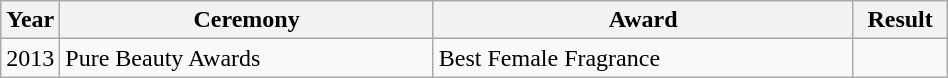<table class="wikitable" style="width:50%;">
<tr>
<th width=5%>Year</th>
<th style="width:40%;">Ceremony</th>
<th style="width:45%;">Award</th>
<th style="width:10%;">Result</th>
</tr>
<tr>
<td>2013</td>
<td>Pure Beauty Awards</td>
<td>Best Female Fragrance</td>
<td></td>
</tr>
</table>
